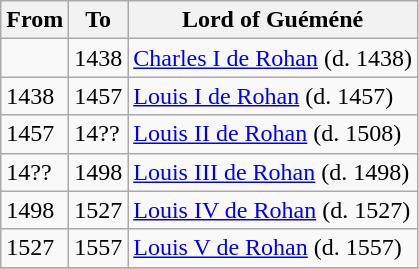<table class="wikitable">
<tr>
<th>From</th>
<th>To</th>
<th>Lord of Guéméné</th>
</tr>
<tr>
<td></td>
<td>1438</td>
<td><a href='#'>Charles I de Rohan</a> (d. 1438)</td>
</tr>
<tr>
<td>1438</td>
<td>1457</td>
<td><a href='#'>Louis I de Rohan</a> (d. 1457)</td>
</tr>
<tr>
<td>1457</td>
<td>14??</td>
<td><a href='#'>Louis II de Rohan</a> (d. 1508)</td>
</tr>
<tr>
<td>14??</td>
<td>1498</td>
<td><a href='#'>Louis III de Rohan</a> (d. 1498)</td>
</tr>
<tr>
<td>1498</td>
<td>1527</td>
<td><a href='#'>Louis IV de Rohan</a> (d. 1527)</td>
</tr>
<tr>
<td>1527</td>
<td>1557</td>
<td><a href='#'>Louis V de Rohan</a> (d. 1557)</td>
</tr>
<tr>
</tr>
</table>
